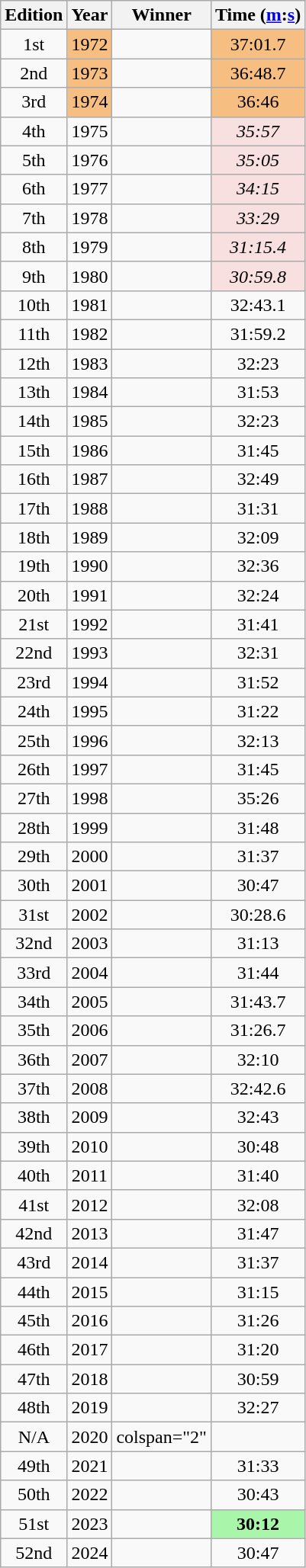<table class="wikitable sortable" style="text-align:center">
<tr>
<th class=unsortable>Edition</th>
<th>Year</th>
<th class=unsortable>Winner</th>
<th>Time (<a href='#'>m</a>:<a href='#'>s</a>)</th>
</tr>
<tr>
<td>1st</td>
<td bgcolor=#F7BE81>1972</td>
<td align=left></td>
<td bgcolor=#F7BE81>37:01.7</td>
</tr>
<tr>
<td>2nd</td>
<td bgcolor=#F7BE81>1973</td>
<td align=left></td>
<td bgcolor=#F7BE81>36:48.7</td>
</tr>
<tr>
<td>3rd</td>
<td bgcolor=#F7BE81>1974</td>
<td align=left></td>
<td bgcolor=#F7BE81>36:46</td>
</tr>
<tr>
<td>4th</td>
<td>1975</td>
<td align=left></td>
<td bgcolor=#F8E0E0><em>35:57</em></td>
</tr>
<tr>
<td>5th</td>
<td>1976</td>
<td align=left></td>
<td bgcolor=#F8E0E0><em>35:05</em></td>
</tr>
<tr>
<td>6th</td>
<td>1977</td>
<td align=left></td>
<td bgcolor=#F8E0E0><em>34:15</em></td>
</tr>
<tr>
<td>7th</td>
<td>1978</td>
<td align=left></td>
<td bgcolor=#F8E0E0><em>33:29</em></td>
</tr>
<tr>
<td>8th</td>
<td>1979</td>
<td align=left></td>
<td bgcolor=#F8E0E0><em>31:15.4</em></td>
</tr>
<tr>
<td>9th</td>
<td>1980</td>
<td align=left></td>
<td bgcolor=#F8E0E0><em>30:59.8</em></td>
</tr>
<tr>
<td>10th</td>
<td>1981</td>
<td align=left></td>
<td>32:43.1</td>
</tr>
<tr>
<td>11th</td>
<td>1982</td>
<td align=left></td>
<td>31:59.2</td>
</tr>
<tr>
<td>12th</td>
<td>1983</td>
<td align=left></td>
<td>32:23</td>
</tr>
<tr>
<td>13th</td>
<td>1984</td>
<td align=left></td>
<td>31:53</td>
</tr>
<tr>
<td>14th</td>
<td>1985</td>
<td align=left></td>
<td>32:23</td>
</tr>
<tr>
<td>15th</td>
<td>1986</td>
<td align=left></td>
<td>31:45</td>
</tr>
<tr>
<td>16th</td>
<td>1987</td>
<td align=left></td>
<td>32:49</td>
</tr>
<tr>
<td>17th</td>
<td>1988</td>
<td align=left></td>
<td>31:31</td>
</tr>
<tr>
<td>18th</td>
<td>1989</td>
<td align=left></td>
<td>32:09</td>
</tr>
<tr>
<td>19th</td>
<td>1990</td>
<td align=left></td>
<td>32:36</td>
</tr>
<tr>
<td>20th</td>
<td>1991</td>
<td align=left></td>
<td>32:24</td>
</tr>
<tr>
<td>21st</td>
<td>1992</td>
<td align=left></td>
<td>31:41</td>
</tr>
<tr>
<td>22nd</td>
<td>1993</td>
<td align=left></td>
<td>32:31</td>
</tr>
<tr>
<td>23rd</td>
<td>1994</td>
<td align=left></td>
<td>31:52</td>
</tr>
<tr>
<td>24th</td>
<td>1995</td>
<td align=left></td>
<td>31:22</td>
</tr>
<tr>
<td>25th</td>
<td>1996</td>
<td align=left></td>
<td>32:13</td>
</tr>
<tr>
<td>26th</td>
<td>1997</td>
<td align=left></td>
<td>31:45</td>
</tr>
<tr>
<td>27th</td>
<td>1998</td>
<td align=left></td>
<td>35:26</td>
</tr>
<tr>
<td>28th</td>
<td>1999</td>
<td align=left></td>
<td>31:48</td>
</tr>
<tr>
<td>29th</td>
<td>2000</td>
<td align=left></td>
<td>31:37</td>
</tr>
<tr>
<td>30th</td>
<td>2001</td>
<td align=left></td>
<td>30:47</td>
</tr>
<tr>
<td>31st</td>
<td>2002</td>
<td align=left></td>
<td>30:28.6</td>
</tr>
<tr>
<td>32nd</td>
<td>2003</td>
<td align=left></td>
<td>31:13</td>
</tr>
<tr>
<td>33rd</td>
<td>2004</td>
<td align=left></td>
<td>31:44</td>
</tr>
<tr>
<td>34th</td>
<td>2005</td>
<td align=left></td>
<td>31:43.7</td>
</tr>
<tr>
<td>35th</td>
<td>2006</td>
<td align=left></td>
<td>31:26.7</td>
</tr>
<tr>
<td>36th</td>
<td>2007</td>
<td align=left></td>
<td>32:10</td>
</tr>
<tr>
<td>37th</td>
<td>2008</td>
<td align=left></td>
<td>32:42.6</td>
</tr>
<tr>
<td>38th</td>
<td>2009</td>
<td align=left></td>
<td>32:43</td>
</tr>
<tr>
<td>39th</td>
<td>2010</td>
<td align=left></td>
<td>30:48</td>
</tr>
<tr>
<td>40th</td>
<td>2011</td>
<td align=left></td>
<td>31:40</td>
</tr>
<tr>
<td>41st</td>
<td>2012</td>
<td align=left></td>
<td>32:08</td>
</tr>
<tr>
<td>42nd</td>
<td>2013</td>
<td align=left></td>
<td>31:47</td>
</tr>
<tr>
<td>43rd</td>
<td>2014</td>
<td align=left></td>
<td>31:37</td>
</tr>
<tr>
<td>44th</td>
<td>2015</td>
<td align=left></td>
<td>31:15</td>
</tr>
<tr>
<td>45th</td>
<td>2016</td>
<td align=left></td>
<td>31:26</td>
</tr>
<tr>
<td>46th</td>
<td>2017</td>
<td align=left></td>
<td>31:20</td>
</tr>
<tr>
<td>47th</td>
<td>2018</td>
<td align=left></td>
<td>30:59</td>
</tr>
<tr>
<td>48th</td>
<td>2019</td>
<td align=left></td>
<td>32:27</td>
</tr>
<tr>
<td>N/A</td>
<td>2020</td>
<td>colspan="2" </td>
</tr>
<tr>
<td>49th</td>
<td>2021</td>
<td align=left></td>
<td>31:33</td>
</tr>
<tr>
<td>50th</td>
<td>2022</td>
<td align=left></td>
<td>30:43</td>
</tr>
<tr>
<td>51st</td>
<td>2023</td>
<td align=left></td>
<td bgcolor=#A9F5A9><strong>30:12</strong></td>
</tr>
<tr>
<td>52nd</td>
<td>2024</td>
<td align=left></td>
<td>30:47</td>
</tr>
</table>
